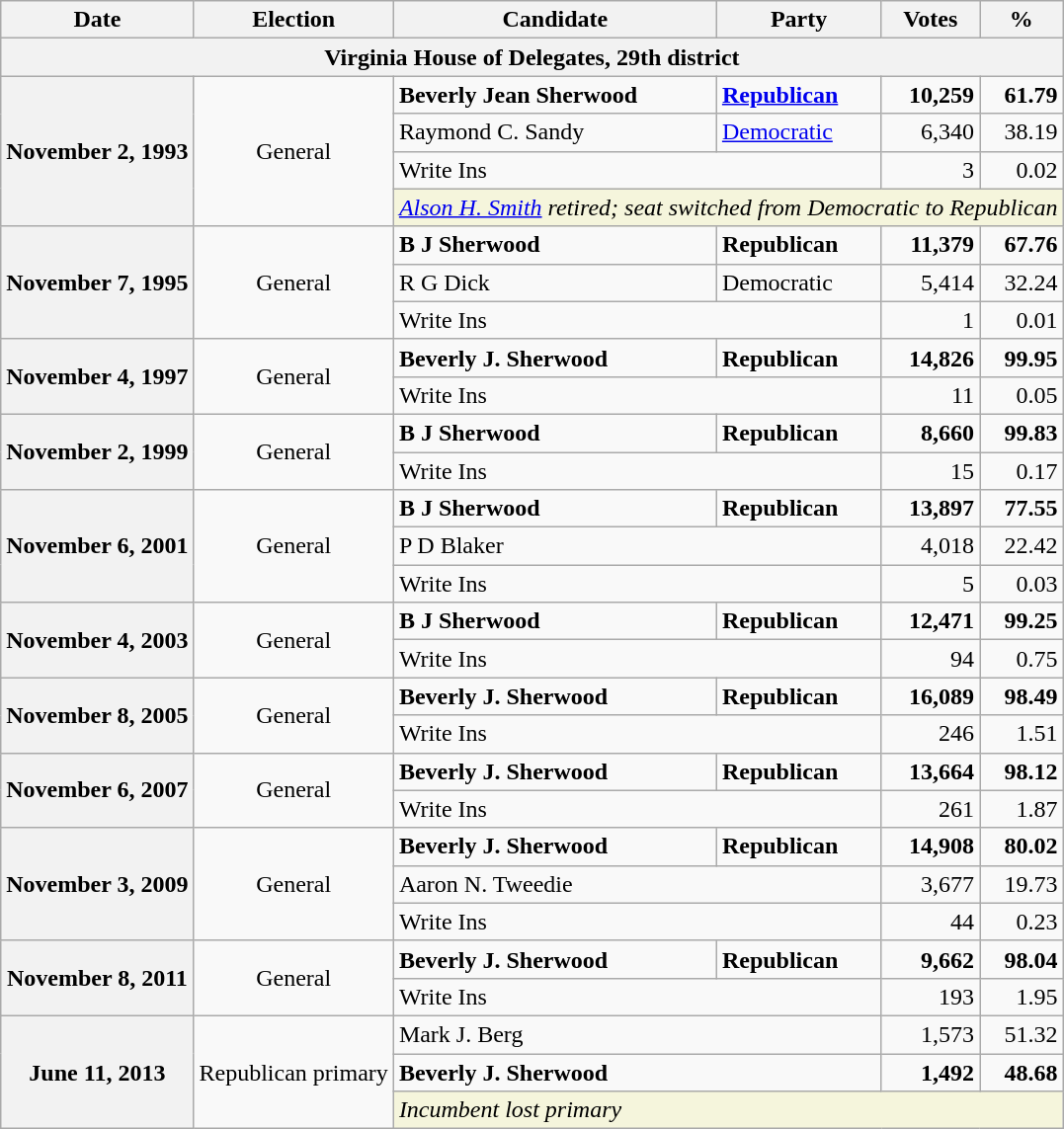<table class="wikitable">
<tr>
<th>Date</th>
<th>Election</th>
<th>Candidate</th>
<th>Party</th>
<th>Votes</th>
<th>%</th>
</tr>
<tr>
<th colspan="6">Virginia House of Delegates, 29th district</th>
</tr>
<tr>
<th rowspan="4">November 2, 1993</th>
<td rowspan="4" align="center">General</td>
<td><strong>Beverly Jean Sherwood</strong></td>
<td><strong><a href='#'>Republican</a></strong></td>
<td align="right"><strong>10,259</strong></td>
<td align="right"><strong>61.79</strong></td>
</tr>
<tr>
<td>Raymond C. Sandy</td>
<td><a href='#'>Democratic</a></td>
<td align="right">6,340</td>
<td align="right">38.19</td>
</tr>
<tr>
<td colspan="2">Write Ins</td>
<td align="right">3</td>
<td align="right">0.02</td>
</tr>
<tr>
<td colspan="4" style="background:Beige"><em><a href='#'>Alson H. Smith</a> retired; seat switched from Democratic to Republican</em></td>
</tr>
<tr>
<th rowspan="3">November 7, 1995</th>
<td rowspan="3" align="center">General</td>
<td><strong>B J Sherwood</strong></td>
<td><strong>Republican</strong></td>
<td align="right"><strong>11,379</strong></td>
<td align="right"><strong>67.76</strong></td>
</tr>
<tr>
<td>R G Dick</td>
<td>Democratic</td>
<td align="right">5,414</td>
<td align="right">32.24</td>
</tr>
<tr>
<td colspan="2">Write Ins</td>
<td align="right">1</td>
<td align="right">0.01</td>
</tr>
<tr>
<th rowspan="2">November 4, 1997</th>
<td rowspan="2" align="center">General</td>
<td><strong>Beverly J. Sherwood</strong></td>
<td><strong>Republican</strong></td>
<td align="right"><strong>14,826</strong></td>
<td align="right"><strong>99.95</strong></td>
</tr>
<tr>
<td colspan="2">Write Ins</td>
<td align="right">11</td>
<td align="right">0.05</td>
</tr>
<tr>
<th rowspan="2">November 2, 1999</th>
<td rowspan="2" align="center">General</td>
<td><strong>B J Sherwood</strong></td>
<td><strong>Republican</strong></td>
<td align="right"><strong>8,660</strong></td>
<td align="right"><strong>99.83</strong></td>
</tr>
<tr>
<td colspan="2">Write Ins</td>
<td align="right">15</td>
<td align="right">0.17</td>
</tr>
<tr>
<th rowspan="3">November 6, 2001</th>
<td rowspan="3" align="center">General</td>
<td><strong>B J Sherwood</strong></td>
<td><strong>Republican</strong></td>
<td align="right"><strong>13,897</strong></td>
<td align="right"><strong>77.55</strong></td>
</tr>
<tr>
<td colspan="2">P D Blaker</td>
<td align="right">4,018</td>
<td align="right">22.42</td>
</tr>
<tr>
<td colspan="2">Write Ins</td>
<td align="right">5</td>
<td align="right">0.03</td>
</tr>
<tr>
<th rowspan="2">November 4, 2003</th>
<td rowspan="2" align="center">General</td>
<td><strong>B J Sherwood</strong></td>
<td><strong>Republican</strong></td>
<td align="right"><strong>12,471</strong></td>
<td align="right"><strong>99.25</strong></td>
</tr>
<tr>
<td colspan="2">Write Ins</td>
<td align="right">94</td>
<td align="right">0.75</td>
</tr>
<tr>
<th rowspan="2">November 8, 2005</th>
<td rowspan="2" align="center">General</td>
<td><strong>Beverly J. Sherwood</strong></td>
<td><strong>Republican</strong></td>
<td align="right"><strong>16,089</strong></td>
<td align="right"><strong>98.49</strong></td>
</tr>
<tr>
<td colspan="2">Write Ins</td>
<td align="right">246</td>
<td align="right">1.51</td>
</tr>
<tr>
<th rowspan="2">November 6, 2007</th>
<td rowspan="2" align="center">General</td>
<td><strong>Beverly J. Sherwood</strong></td>
<td><strong>Republican</strong></td>
<td align="right"><strong>13,664</strong></td>
<td align="right"><strong>98.12</strong></td>
</tr>
<tr>
<td colspan="2">Write Ins</td>
<td align="right">261</td>
<td align="right">1.87</td>
</tr>
<tr>
<th rowspan="3">November 3, 2009</th>
<td rowspan="3" align="center">General</td>
<td><strong>Beverly J. Sherwood</strong></td>
<td><strong>Republican</strong></td>
<td align="right"><strong>14,908</strong></td>
<td align="right"><strong>80.02</strong></td>
</tr>
<tr>
<td colspan = "2">Aaron N. Tweedie</td>
<td align="right">3,677</td>
<td align="right">19.73</td>
</tr>
<tr>
<td colspan="2">Write Ins</td>
<td align="right">44</td>
<td align="right">0.23</td>
</tr>
<tr>
<th rowspan="2">November 8, 2011</th>
<td rowspan="2" align="center">General</td>
<td><strong>Beverly J. Sherwood</strong></td>
<td><strong>Republican</strong></td>
<td align="right"><strong>9,662</strong></td>
<td align="right"><strong>98.04</strong></td>
</tr>
<tr>
<td colspan="2">Write Ins</td>
<td align="right">193</td>
<td align="right">1.95</td>
</tr>
<tr>
<th rowspan="3">June 11, 2013</th>
<td rowspan="3" align="center" >Republican primary</td>
<td colspan="2">Mark J. Berg</td>
<td align="right">1,573</td>
<td align="right">51.32</td>
</tr>
<tr>
<td colspan="2"><strong>Beverly J. Sherwood</strong></td>
<td align="right"><strong>1,492</strong></td>
<td align="right"><strong>48.68</strong></td>
</tr>
<tr>
<td colspan="4" style="background:Beige"><em>Incumbent lost primary</em></td>
</tr>
</table>
